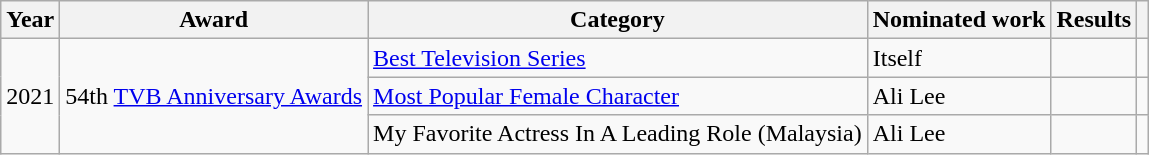<table class="wikitable sortable plainrowheaders">
<tr>
<th scope="col">Year</th>
<th scope="col">Award</th>
<th scope="col">Category</th>
<th scope="col">Nominated work</th>
<th scope="col">Results</th>
<th scope="col" class="unsortable"></th>
</tr>
<tr>
<td rowspan="3">2021</td>
<td rowspan="3">54th <a href='#'>TVB Anniversary Awards</a></td>
<td><a href='#'>Best Television Series</a></td>
<td>Itself</td>
<td></td>
<td></td>
</tr>
<tr>
<td><a href='#'>Most Popular Female Character</a></td>
<td>Ali Lee </td>
<td></td>
<td></td>
</tr>
<tr>
<td>My Favorite Actress In A Leading Role (Malaysia)</td>
<td>Ali Lee</td>
<td></td>
<td></td>
</tr>
</table>
